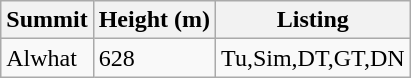<table class="wikitable sortable">
<tr>
<th>Summit</th>
<th>Height (m)</th>
<th>Listing</th>
</tr>
<tr>
<td>Alwhat</td>
<td>628</td>
<td>Tu,Sim,DT,GT,DN</td>
</tr>
</table>
